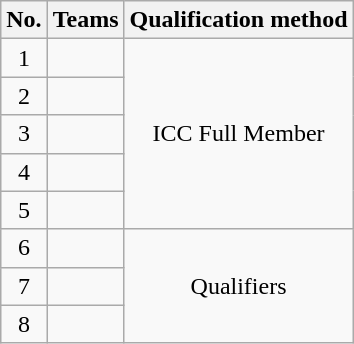<table class="wikitable" style="text-align:center">
<tr>
<th>No.</th>
<th>Teams</th>
<th>Qualification method</th>
</tr>
<tr>
<td>1</td>
<td></td>
<td rowspan=5>ICC Full Member</td>
</tr>
<tr>
<td>2</td>
<td></td>
</tr>
<tr>
<td>3</td>
<td></td>
</tr>
<tr>
<td>4</td>
<td></td>
</tr>
<tr>
<td>5</td>
<td></td>
</tr>
<tr>
<td>6</td>
<td></td>
<td rowspan=3>Qualifiers</td>
</tr>
<tr>
<td>7</td>
<td></td>
</tr>
<tr>
<td>8</td>
<td></td>
</tr>
</table>
